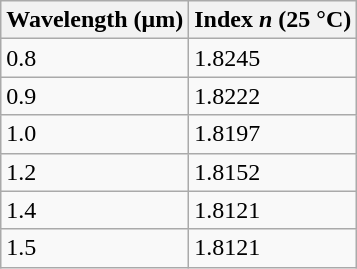<table class=wikitable>
<tr>
<th>Wavelength (μm)</th>
<th>Index <em>n</em> (25 °C)</th>
</tr>
<tr>
<td>0.8</td>
<td>1.8245</td>
</tr>
<tr>
<td>0.9</td>
<td>1.8222</td>
</tr>
<tr>
<td>1.0</td>
<td>1.8197</td>
</tr>
<tr>
<td>1.2</td>
<td>1.8152</td>
</tr>
<tr>
<td>1.4</td>
<td>1.8121</td>
</tr>
<tr>
<td>1.5</td>
<td>1.8121</td>
</tr>
</table>
